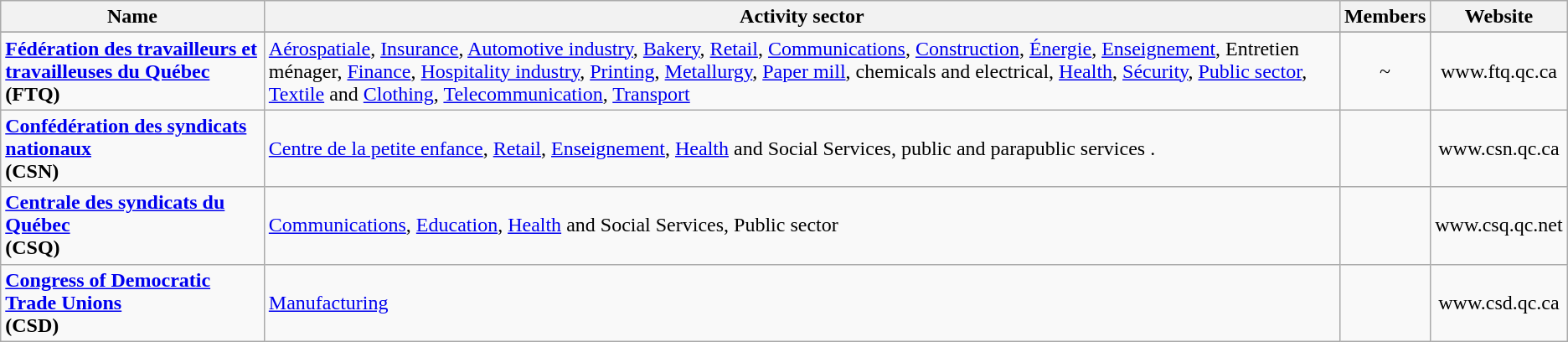<table class="wikitable sortable" style=text-align: center">
<tr>
<th>Name</th>
<th>Activity sector</th>
<th>Members</th>
<th>Website</th>
</tr>
<tr>
</tr>
<tr>
<td><strong><a href='#'>Fédération des travailleurs et travailleuses du Québec</a><br> (FTQ)</strong></td>
<td><a href='#'>Aérospatiale</a>, <a href='#'>Insurance</a>, <a href='#'>Automotive industry</a>, <a href='#'>Bakery</a>, <a href='#'>Retail</a>, <a href='#'>Communications</a>, <a href='#'>Construction</a>, <a href='#'>Énergie</a>, <a href='#'>Enseignement</a>, Entretien ménager, <a href='#'>Finance</a>, <a href='#'>Hospitality industry</a>, <a href='#'>Printing</a>, <a href='#'>Metallurgy</a>, <a href='#'>Paper mill</a>, chemicals and electrical, <a href='#'>Health</a>, <a href='#'>Sécurity</a>, <a href='#'>Public sector</a>, <a href='#'>Textile</a> and <a href='#'>Clothing</a>, <a href='#'>Telecommunication</a>, <a href='#'>Transport</a></td>
<td align="center">~ </td>
<td align="center">www.ftq.qc.ca</td>
</tr>
<tr>
<td><strong><a href='#'>Confédération des syndicats nationaux</a><br> (CSN)</strong></td>
<td><a href='#'>Centre de la petite enfance</a>, <a href='#'>Retail</a>, <a href='#'>Enseignement</a>, <a href='#'>Health</a> and Social Services, public and parapublic services .</td>
<td align="center"></td>
<td align="center">www.csn.qc.ca</td>
</tr>
<tr>
<td><strong><a href='#'>Centrale des syndicats du Québec</a><br>(CSQ)</strong></td>
<td><a href='#'>Communications</a>, <a href='#'>Education</a>, <a href='#'>Health</a> and Social Services, Public sector</td>
<td align="center"></td>
<td align="center">www.csq.qc.net</td>
</tr>
<tr>
<td><strong><a href='#'>Congress of Democratic Trade Unions</a><br>(CSD)</strong></td>
<td><a href='#'>Manufacturing</a></td>
<td align="center"></td>
<td align="center">www.csd.qc.ca</td>
</tr>
</table>
